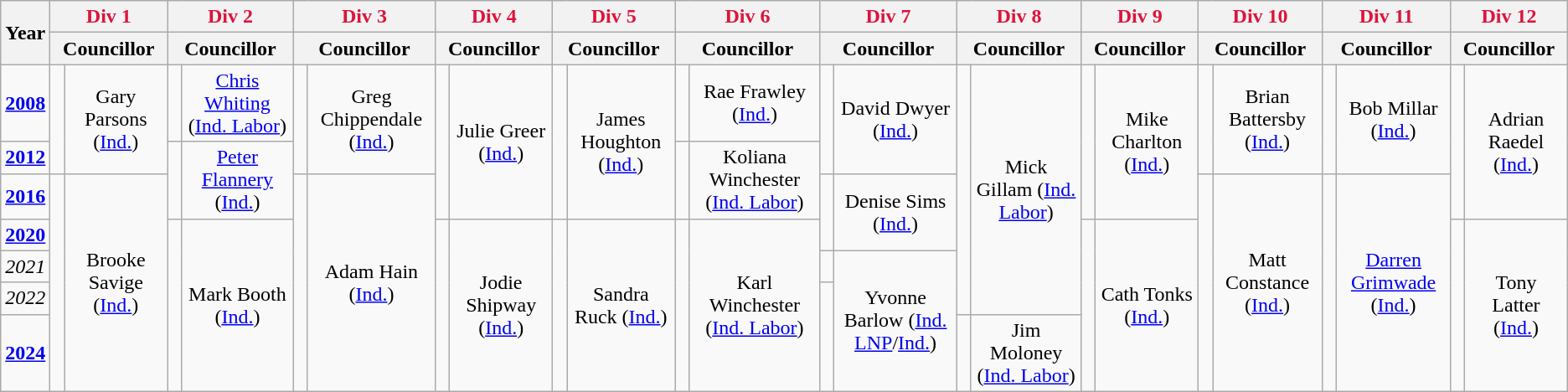<table class="wikitable">
<tr>
<th rowspan="2">Year</th>
<th style="color:crimson"; colspan="2">Div 1</th>
<th style="color:crimson"; colspan="2">Div 2</th>
<th style="color:crimson"; colspan="2">Div 3</th>
<th style="color:crimson"; colspan="2">Div 4</th>
<th style="color:crimson"; colspan="2">Div 5</th>
<th style="color:crimson"; colspan="2">Div 6</th>
<th style="color:crimson"; colspan="2">Div 7</th>
<th style="color:crimson"; colspan="2">Div 8</th>
<th style="color:crimson"; colspan="2">Div 9</th>
<th style="color:crimson"; colspan="2">Div 10</th>
<th style="color:crimson"; colspan="2">Div 11</th>
<th style="color:crimson"; colspan="2">Div 12</th>
</tr>
<tr>
<th colspan="2">Councillor</th>
<th colspan="2">Councillor</th>
<th colspan="2">Councillor</th>
<th colspan="2">Councillor</th>
<th colspan="2">Councillor</th>
<th colspan="2">Councillor</th>
<th colspan="2">Councillor</th>
<th colspan="2">Councillor</th>
<th colspan="2">Councillor</th>
<th colspan="2">Councillor</th>
<th colspan="2">Councillor</th>
<th colspan="2">Councillor</th>
</tr>
<tr>
<td><strong><a href='#'>2008</a></strong></td>
<td rowspan="2" width="1px" > </td>
<td rowspan="2"; align="center">Gary Parsons (<a href='#'>Ind.</a>)</td>
<td rowspan="1" width="1px" > </td>
<td rowspan="1"; align="center"><a href='#'>Chris Whiting</a> (<a href='#'>Ind. Labor</a>)</td>
<td rowspan="2" width="1px" > </td>
<td rowspan="2"; align="center">Greg Chippendale (<a href='#'>Ind.</a>)</td>
<td rowspan="3" width="1px" > </td>
<td rowspan="3"; align="center">Julie Greer (<a href='#'>Ind.</a>)</td>
<td rowspan="3" width="1px" > </td>
<td rowspan="3"; align="center">James Houghton (<a href='#'>Ind.</a>)</td>
<td rowspan="1" width="1px" > </td>
<td rowspan="1"; align="center">Rae Frawley (<a href='#'>Ind.</a>)</td>
<td rowspan="2" width="1px" > </td>
<td rowspan="2"; align="center">David Dwyer (<a href='#'>Ind.</a>)</td>
<td rowspan="6" width="1px" > </td>
<td rowspan="6"; align="center">Mick Gillam (<a href='#'>Ind. Labor</a>)</td>
<td rowspan="3" width="1px" > </td>
<td rowspan="3"; align="center">Mike Charlton (<a href='#'>Ind.</a>)</td>
<td rowspan="2" width="1px" > </td>
<td rowspan="2"; align="center">Brian Battersby (<a href='#'>Ind.</a>)</td>
<td rowspan="2" width="1px" > </td>
<td rowspan="2"; align="center">Bob Millar (<a href='#'>Ind.</a>)</td>
<td rowspan="3" width="1px" > </td>
<td rowspan="3"; align="center">Adrian Raedel (<a href='#'>Ind.</a>)</td>
</tr>
<tr>
<td><strong><a href='#'>2012</a></strong></td>
<td rowspan="2" width="1px" > </td>
<td rowspan="2"; align="center"><a href='#'>Peter Flannery</a> (<a href='#'>Ind.</a>)</td>
<td rowspan="2" width="1px" > </td>
<td rowspan="2"; align="center">Koliana Winchester (<a href='#'>Ind. Labor</a>)</td>
</tr>
<tr>
<td><strong><a href='#'>2016</a></strong></td>
<td rowspan="5" width="1px" > </td>
<td rowspan="5"; align="center">Brooke Savige (<a href='#'>Ind.</a>)</td>
<td rowspan="5" width="1px" > </td>
<td rowspan="5"; align="center">Adam Hain (<a href='#'>Ind.</a>)</td>
<td rowspan="2" width="1px" > </td>
<td rowspan="2"; align="center">Denise Sims (<a href='#'>Ind.</a>)</td>
<td rowspan="5" width="1px" > </td>
<td rowspan="5"; align="center">Matt Constance (<a href='#'>Ind.</a>)</td>
<td rowspan="5" width="1px" > </td>
<td rowspan="5"; align="center"><a href='#'>Darren Grimwade</a> (<a href='#'>Ind.</a>)</td>
</tr>
<tr>
<td><strong><a href='#'>2020</a></strong></td>
<td rowspan="4" width="1px" > </td>
<td rowspan="4"; align="center">Mark Booth (<a href='#'>Ind.</a>)</td>
<td rowspan="4" width="1px" > </td>
<td rowspan="4"; align="center">Jodie Shipway (<a href='#'>Ind.</a>)</td>
<td rowspan="4" width="1px" > </td>
<td rowspan="4"; align="center">Sandra Ruck (<a href='#'>Ind.</a>)</td>
<td rowspan="4" width="1px" > </td>
<td rowspan="4"; align="center">Karl Winchester (<a href='#'>Ind. Labor</a>)</td>
<td rowspan="4" width="1px" > </td>
<td rowspan="4"; align="center">Cath Tonks (<a href='#'>Ind.</a>)</td>
<td rowspan="4" width="1px" > </td>
<td rowspan="4"; align="center">Tony Latter (<a href='#'>Ind.</a>)</td>
</tr>
<tr>
<td><em>2021</em></td>
<td rowspan="1" width="1px" > </td>
<td rowspan="3"; align="center">Yvonne Barlow (<a href='#'>Ind. LNP</a>/<a href='#'>Ind.</a>)</td>
</tr>
<tr>
<td><em>2022</em></td>
<td rowspan="2" width="1px" > </td>
</tr>
<tr>
<td><strong><a href='#'>2024</a></strong></td>
<td rowspan="1" width="1px" > </td>
<td rowspan="1"; align="center">Jim Moloney (<a href='#'>Ind. Labor</a>)</td>
</tr>
</table>
